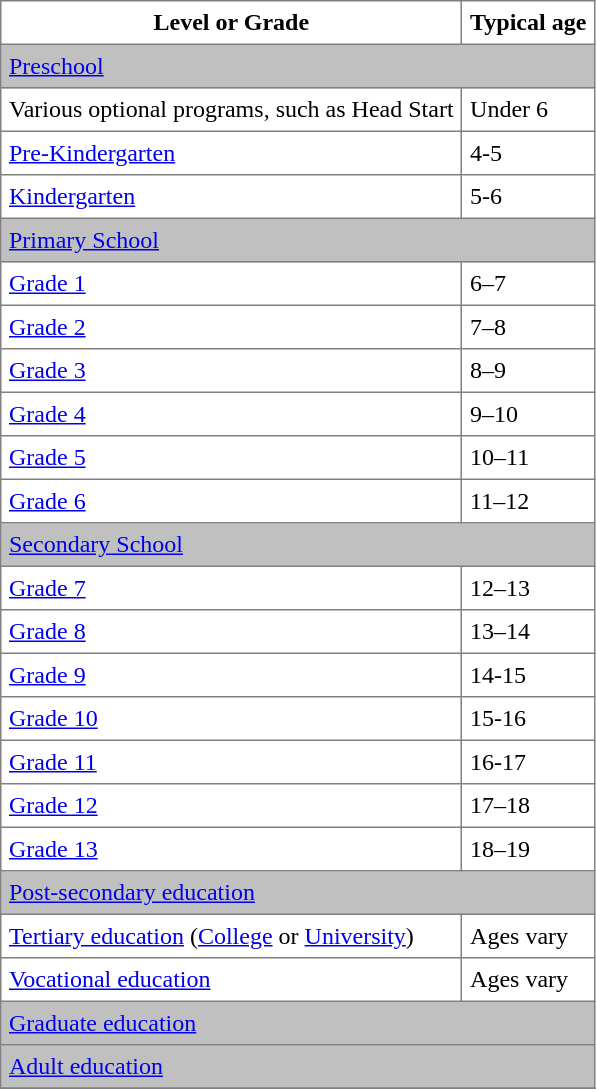<table border="1" cellpadding="5" cellspacing="0" style="border-collapse:collapse;">
<tr>
<th>Level or Grade</th>
<th>Typical age</th>
</tr>
<tr style="background:silver;">
<td colspan=2><a href='#'>Preschool</a></td>
</tr>
<tr>
<td>Various optional programs, such as Head Start</td>
<td>Under 6</td>
</tr>
<tr>
<td><a href='#'>Pre-Kindergarten</a></td>
<td>4-5</td>
</tr>
<tr>
<td><a href='#'>Kindergarten</a></td>
<td>5-6</td>
</tr>
<tr style="background:silver;">
<td colspan=2><a href='#'>Primary School</a></td>
</tr>
<tr>
<td><a href='#'>Grade 1</a></td>
<td>6–7</td>
</tr>
<tr>
<td><a href='#'>Grade 2</a></td>
<td>7–8</td>
</tr>
<tr>
<td><a href='#'>Grade 3</a></td>
<td>8–9</td>
</tr>
<tr>
<td><a href='#'>Grade 4</a></td>
<td>9–10</td>
</tr>
<tr>
<td><a href='#'>Grade 5</a></td>
<td>10–11</td>
</tr>
<tr>
<td><a href='#'>Grade 6</a></td>
<td>11–12</td>
</tr>
<tr style="background:silver;">
<td colspan=2><a href='#'>Secondary School</a></td>
</tr>
<tr>
<td><a href='#'>Grade 7</a></td>
<td>12–13</td>
</tr>
<tr>
<td><a href='#'>Grade 8</a></td>
<td>13–14</td>
</tr>
<tr>
<td><a href='#'>Grade 9</a></td>
<td>14-15</td>
</tr>
<tr>
<td><a href='#'>Grade 10</a></td>
<td>15-16</td>
</tr>
<tr>
<td><a href='#'>Grade 11</a></td>
<td>16-17</td>
</tr>
<tr>
<td><a href='#'>Grade 12</a></td>
<td>17–18</td>
</tr>
<tr>
<td><a href='#'>Grade 13</a></td>
<td>18–19</td>
</tr>
<tr style="background:silver;" >
<td colspan=2><a href='#'>Post-secondary education</a></td>
</tr>
<tr>
<td><a href='#'>Tertiary education</a> (<a href='#'>College</a> or <a href='#'>University</a>)</td>
<td>Ages vary</td>
</tr>
<tr>
<td><a href='#'>Vocational education</a></td>
<td>Ages vary</td>
</tr>
<tr style="background:silver;">
<td colspan=2><a href='#'>Graduate education</a></td>
</tr>
<tr style="background:silver;">
<td colspan=2><a href='#'>Adult education</a></td>
</tr>
<tr>
</tr>
</table>
